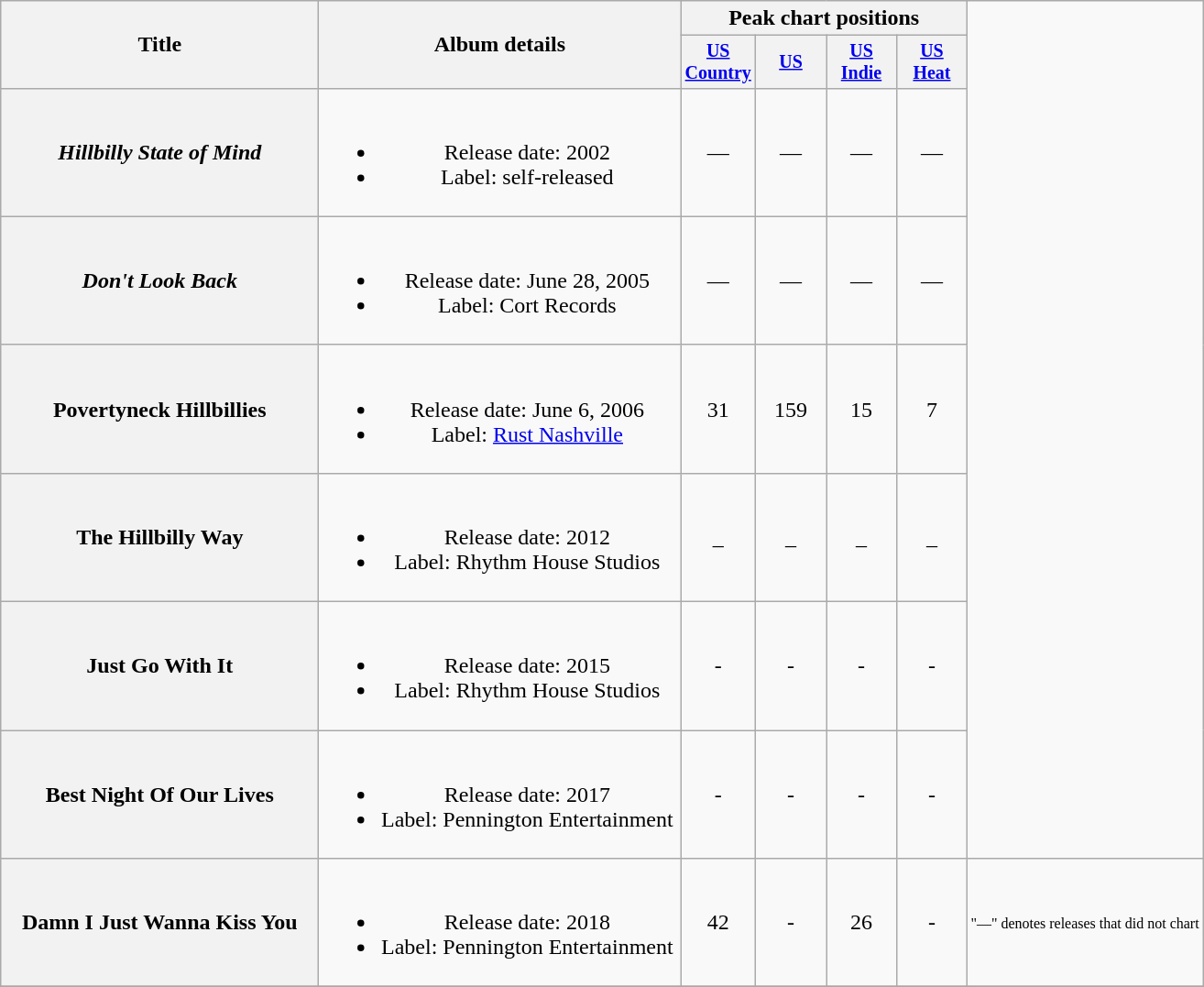<table class="wikitable plainrowheaders" style="text-align:center;">
<tr>
<th rowspan="2" style="width:14em;">Title</th>
<th rowspan="2" style="width:16em;">Album details</th>
<th colspan="4">Peak chart positions</th>
</tr>
<tr style="font-size:smaller;">
<th width="45"><a href='#'>US Country</a></th>
<th width="45"><a href='#'>US</a></th>
<th width="45"><a href='#'>US Indie</a></th>
<th width="45"><a href='#'>US Heat</a></th>
</tr>
<tr>
<th scope="row"><em>Hillbilly State of Mind</em></th>
<td><br><ul><li>Release date: 2002</li><li>Label: self-released</li></ul></td>
<td>—</td>
<td>—</td>
<td>—</td>
<td>—</td>
</tr>
<tr>
<th scope="row"><em>Don't Look Back</em></th>
<td><br><ul><li>Release date: June 28, 2005</li><li>Label: Cort Records</li></ul></td>
<td>—</td>
<td>—</td>
<td>—</td>
<td>—</td>
</tr>
<tr>
<th scope="row">Povertyneck Hillbillies</th>
<td><br><ul><li>Release date: June 6, 2006</li><li>Label: <a href='#'>Rust Nashville</a></li></ul></td>
<td>31</td>
<td>159</td>
<td>15</td>
<td>7</td>
</tr>
<tr>
<th scope="row">The Hillbilly Way</th>
<td><br><ul><li>Release date: 2012</li><li>Label: Rhythm House Studios</li></ul></td>
<td>_</td>
<td>_</td>
<td>_</td>
<td>_</td>
</tr>
<tr>
<th scope="row">Just Go With It</th>
<td><br><ul><li>Release date: 2015</li><li>Label: Rhythm House Studios</li></ul></td>
<td>-</td>
<td>-</td>
<td>-</td>
<td>-</td>
</tr>
<tr>
<th scope="row">Best Night Of Our Lives</th>
<td><br><ul><li>Release date: 2017</li><li>Label: Pennington Entertainment</li></ul></td>
<td>-</td>
<td>-</td>
<td>-</td>
<td>-</td>
</tr>
<tr>
<th scope="row">Damn I Just Wanna Kiss You</th>
<td><br><ul><li>Release date: 2018</li><li>Label: Pennington Entertainment</li></ul></td>
<td>42</td>
<td>-</td>
<td>26</td>
<td>-</td>
<td colspan="6" style="font-size:8pt">"—" denotes releases that did not chart</td>
</tr>
<tr>
</tr>
</table>
